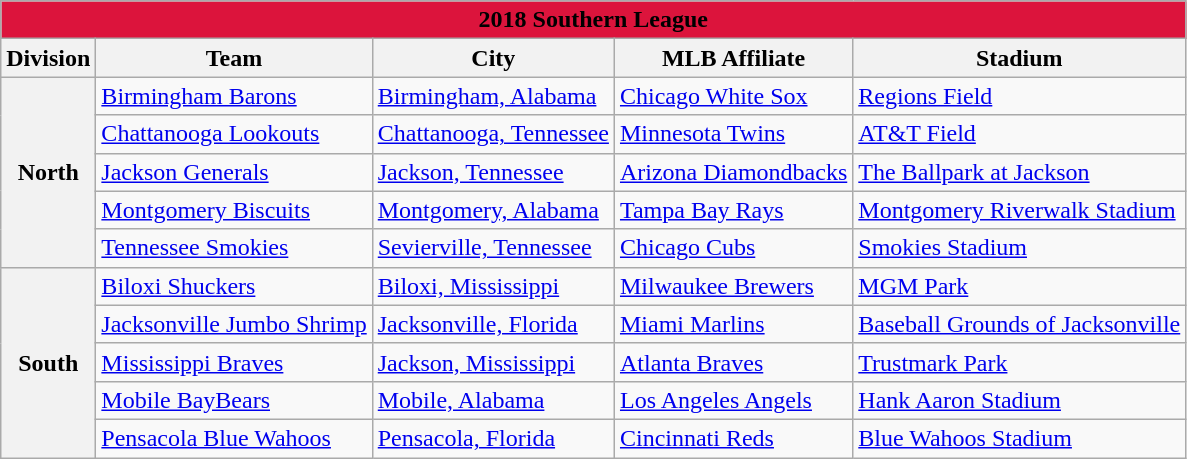<table class="wikitable" style="width:auto">
<tr>
<td bgcolor="#DC143C" align="center" colspan="7"><strong><span>2018 Southern League</span></strong></td>
</tr>
<tr>
<th>Division</th>
<th>Team</th>
<th>City</th>
<th>MLB Affiliate</th>
<th>Stadium</th>
</tr>
<tr>
<th rowspan="5">North</th>
<td><a href='#'>Birmingham Barons</a></td>
<td><a href='#'>Birmingham, Alabama</a></td>
<td><a href='#'>Chicago White Sox</a></td>
<td><a href='#'>Regions Field</a></td>
</tr>
<tr>
<td><a href='#'>Chattanooga Lookouts</a></td>
<td><a href='#'>Chattanooga, Tennessee</a></td>
<td><a href='#'>Minnesota Twins</a></td>
<td><a href='#'>AT&T Field</a></td>
</tr>
<tr>
<td><a href='#'>Jackson Generals</a></td>
<td><a href='#'>Jackson, Tennessee</a></td>
<td><a href='#'>Arizona Diamondbacks</a></td>
<td><a href='#'>The Ballpark at Jackson</a></td>
</tr>
<tr>
<td><a href='#'>Montgomery Biscuits</a></td>
<td><a href='#'>Montgomery, Alabama</a></td>
<td><a href='#'>Tampa Bay Rays</a></td>
<td><a href='#'>Montgomery Riverwalk Stadium</a></td>
</tr>
<tr>
<td><a href='#'>Tennessee Smokies</a></td>
<td><a href='#'>Sevierville, Tennessee</a></td>
<td><a href='#'>Chicago Cubs</a></td>
<td><a href='#'>Smokies Stadium</a></td>
</tr>
<tr>
<th rowspan="5">South</th>
<td><a href='#'>Biloxi Shuckers</a></td>
<td><a href='#'>Biloxi, Mississippi</a></td>
<td><a href='#'>Milwaukee Brewers</a></td>
<td><a href='#'>MGM Park</a></td>
</tr>
<tr>
<td><a href='#'>Jacksonville Jumbo Shrimp</a></td>
<td><a href='#'>Jacksonville, Florida</a></td>
<td><a href='#'>Miami Marlins</a></td>
<td><a href='#'>Baseball Grounds of Jacksonville</a></td>
</tr>
<tr>
<td><a href='#'>Mississippi Braves</a></td>
<td><a href='#'>Jackson, Mississippi</a></td>
<td><a href='#'>Atlanta Braves</a></td>
<td><a href='#'>Trustmark Park</a></td>
</tr>
<tr>
<td><a href='#'>Mobile BayBears</a></td>
<td><a href='#'>Mobile, Alabama</a></td>
<td><a href='#'>Los Angeles Angels</a></td>
<td><a href='#'>Hank Aaron Stadium</a></td>
</tr>
<tr>
<td><a href='#'>Pensacola Blue Wahoos</a></td>
<td><a href='#'>Pensacola, Florida</a></td>
<td><a href='#'>Cincinnati Reds</a></td>
<td><a href='#'>Blue Wahoos Stadium</a></td>
</tr>
</table>
